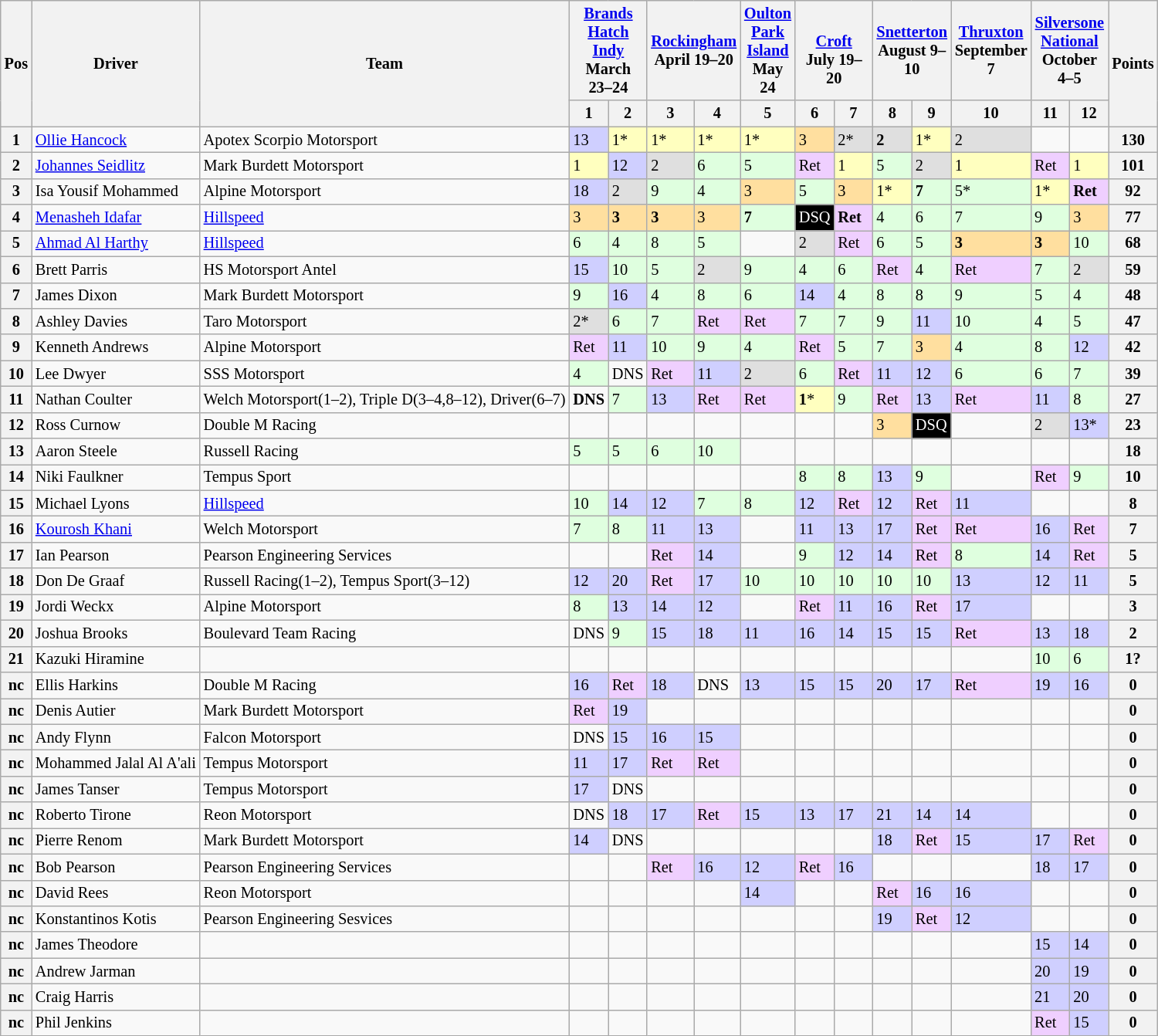<table class="wikitable" style="font-size:85%">
<tr>
<th rowspan=2>Pos</th>
<th rowspan=2>Driver</th>
<th rowspan=2>Team</th>
<th colspan=2> <a href='#'>Brands Hatch Indy</a><br>March 23–24</th>
<th colspan=2> <a href='#'>Rockingham</a><br>April 19–20</th>
<th> <a href='#'>Oulton Park Island</a><br>May 24</th>
<th colspan=2><br><a href='#'>Croft</a><br>July 19–20</th>
<th colspan=2> <a href='#'>Snetterton</a><br>August 9–10</th>
<th> <a href='#'>Thruxton</a><br>September 7</th>
<th colspan=2> <a href='#'>Silversone National</a><br>October 4–5</th>
<th rowspan=2>Points</th>
</tr>
<tr>
<th width="27">1</th>
<th width="27">2</th>
<th width="27">3</th>
<th width="27">4</th>
<th width="27">5</th>
<th width="27">6</th>
<th width="27">7</th>
<th width="27">8</th>
<th width="27">9</th>
<th width="27">10</th>
<th width="27">11</th>
<th width="27">12</th>
</tr>
<tr>
<th>1</th>
<td> <a href='#'>Ollie Hancock</a></td>
<td>Apotex Scorpio Motorsport</td>
<td style="background:#CFCFFF;">13</td>
<td style="background:#FFFFBF;">1*</td>
<td style="background:#FFFFBF;">1*</td>
<td style="background:#FFFFBF;">1*</td>
<td style="background:#FFFFBF;">1*</td>
<td style="background:#FFDF9F;">3</td>
<td style="background:#DFDFDF;">2*</td>
<td style="background:#DFDFDF;"><strong>2</strong></td>
<td style="background:#FFFFBF;">1*</td>
<td style="background:#DFDFDF;">2</td>
<td></td>
<td></td>
<th>130</th>
</tr>
<tr>
<th>2</th>
<td> <a href='#'>Johannes Seidlitz</a></td>
<td>Mark Burdett Motorsport</td>
<td style="background:#FFFFBF;">1</td>
<td style="background:#CFCFFF;">12</td>
<td style="background:#DFDFDF;">2</td>
<td style="background:#DFFFDF;">6</td>
<td style="background:#DFFFDF;">5</td>
<td style="background:#EFCFFF;">Ret</td>
<td style="background:#FFFFBF;">1</td>
<td style="background:#DFFFDF;">5</td>
<td style="background:#DFDFDF;">2</td>
<td style="background:#FFFFBF;">1</td>
<td style="background:#EFCFFF;">Ret</td>
<td style="background:#FFFFBF;">1</td>
<th>101</th>
</tr>
<tr>
<th>3</th>
<td> Isa Yousif Mohammed</td>
<td>Alpine Motorsport</td>
<td style="background:#CFCFFF;">18</td>
<td style="background:#DFDFDF;">2</td>
<td style="background:#DFFFDF;">9</td>
<td style="background:#DFFFDF;">4</td>
<td style="background:#FFDF9F;">3</td>
<td style="background:#DFFFDF;">5</td>
<td style="background:#FFDF9F;">3</td>
<td style="background:#FFFFBF;">1*</td>
<td style="background:#DFFFDF;"><strong>7</strong></td>
<td style="background:#DFFFDF;">5*</td>
<td style="background:#FFFFBF;">1*</td>
<td style="background:#EFCFFF;"><strong>Ret</strong></td>
<th>92</th>
</tr>
<tr>
<th>4</th>
<td> <a href='#'>Menasheh Idafar</a></td>
<td><a href='#'>Hillspeed</a></td>
<td style="background:#FFDF9F;">3</td>
<td style="background:#FFDF9F;"><strong>3</strong></td>
<td style="background:#FFDF9F;"><strong>3</strong></td>
<td style="background:#FFDF9F;">3</td>
<td style="background:#DFFFDF;"><strong>7</strong></td>
<td style="background:#000000; color:white">DSQ</td>
<td style="background:#EFCFFF;"><strong>Ret</strong></td>
<td style="background:#DFFFDF;">4</td>
<td style="background:#DFFFDF;">6</td>
<td style="background:#DFFFDF;">7</td>
<td style="background:#DFFFDF;">9</td>
<td style="background:#FFDF9F;">3</td>
<th>77</th>
</tr>
<tr>
<th>5</th>
<td> <a href='#'>Ahmad Al Harthy</a></td>
<td><a href='#'>Hillspeed</a></td>
<td style="background:#DFFFDF;">6</td>
<td style="background:#DFFFDF;">4</td>
<td style="background:#DFFFDF;">8</td>
<td style="background:#DFFFDF;">5</td>
<td></td>
<td style="background:#DFDFDF;">2</td>
<td style="background:#EFCFFF;">Ret</td>
<td style="background:#DFFFDF;">6</td>
<td style="background:#DFFFDF;">5</td>
<td style="background:#FFDF9F;"><strong>3</strong></td>
<td style="background:#FFDF9F;"><strong>3</strong></td>
<td style="background:#DFFFDF;">10</td>
<th>68</th>
</tr>
<tr>
<th>6</th>
<td> Brett Parris</td>
<td>HS Motorsport Antel</td>
<td style="background:#CFCFFF;">15</td>
<td style="background:#DFFFDF;">10</td>
<td style="background:#DFFFDF;">5</td>
<td style="background:#DFDFDF;">2</td>
<td style="background:#DFFFDF;">9</td>
<td style="background:#DFFFDF;">4</td>
<td style="background:#DFFFDF;">6</td>
<td style="background:#EFCFFF;">Ret</td>
<td style="background:#DFFFDF;">4</td>
<td style="background:#EFCFFF;">Ret</td>
<td style="background:#DFFFDF;">7</td>
<td style="background:#DFDFDF;">2</td>
<th>59</th>
</tr>
<tr>
<th>7</th>
<td> James Dixon</td>
<td>Mark Burdett Motorsport</td>
<td style="background:#DFFFDF;">9</td>
<td style="background:#CFCFFF;">16</td>
<td style="background:#DFFFDF;">4</td>
<td style="background:#DFFFDF;">8</td>
<td style="background:#DFFFDF;">6</td>
<td style="background:#CFCFFF;">14</td>
<td style="background:#DFFFDF;">4</td>
<td style="background:#DFFFDF;">8</td>
<td style="background:#DFFFDF;">8</td>
<td style="background:#DFFFDF;">9</td>
<td style="background:#DFFFDF;">5</td>
<td style="background:#DFFFDF;">4</td>
<th>48</th>
</tr>
<tr>
<th>8</th>
<td> Ashley Davies</td>
<td>Taro Motorsport</td>
<td style="background:#DFDFDF;">2*</td>
<td style="background:#DFFFDF;">6</td>
<td style="background:#DFFFDF;">7</td>
<td style="background:#EFCFFF;">Ret</td>
<td style="background:#EFCFFF;">Ret</td>
<td style="background:#DFFFDF;">7</td>
<td style="background:#DFFFDF;">7</td>
<td style="background:#DFFFDF;">9</td>
<td style="background:#CFCFFF;">11</td>
<td style="background:#DFFFDF;">10</td>
<td style="background:#DFFFDF;">4</td>
<td style="background:#DFFFDF;">5</td>
<th>47</th>
</tr>
<tr>
<th>9</th>
<td> Kenneth Andrews</td>
<td>Alpine Motorsport</td>
<td style="background:#EFCFFF;">Ret</td>
<td style="background:#CFCFFF;">11</td>
<td style="background:#DFFFDF;">10</td>
<td style="background:#DFFFDF;">9</td>
<td style="background:#DFFFDF;">4</td>
<td style="background:#EFCFFF;">Ret</td>
<td style="background:#DFFFDF;">5</td>
<td style="background:#DFFFDF;">7</td>
<td style="background:#FFDF9F;">3</td>
<td style="background:#DFFFDF;">4</td>
<td style="background:#DFFFDF;">8</td>
<td style="background:#CFCFFF;">12</td>
<th>42</th>
</tr>
<tr>
<th>10</th>
<td> Lee Dwyer</td>
<td>SSS Motorsport</td>
<td style="background:#DFFFDF;">4</td>
<td>DNS</td>
<td style="background:#EFCFFF;">Ret</td>
<td style="background:#CFCFFF;">11</td>
<td style="background:#DFDFDF;">2</td>
<td style="background:#DFFFDF;">6</td>
<td style="background:#EFCFFF;">Ret</td>
<td style="background:#CFCFFF;">11</td>
<td style="background:#CFCFFF;">12</td>
<td style="background:#DFFFDF;">6</td>
<td style="background:#DFFFDF;">6</td>
<td style="background:#DFFFDF;">7</td>
<th>39</th>
</tr>
<tr>
<th>11</th>
<td> Nathan Coulter</td>
<td>Welch Motorsport(1–2), Triple D(3–4,8–12), Driver(6–7)</td>
<td><strong>DNS</strong></td>
<td style="background:#DFFFDF;">7</td>
<td style="background:#CFCFFF;">13</td>
<td style="background:#EFCFFF;">Ret</td>
<td style="background:#EFCFFF;">Ret</td>
<td style="background:#FFFFBF;"><strong>1</strong>*</td>
<td style="background:#DFFFDF;">9</td>
<td style="background:#EFCFFF;">Ret</td>
<td style="background:#CFCFFF;">13</td>
<td style="background:#EFCFFF;">Ret</td>
<td style="background:#CFCFFF;">11</td>
<td style="background:#DFFFDF;">8</td>
<th>27</th>
</tr>
<tr>
<th>12</th>
<td> Ross Curnow</td>
<td>Double M Racing</td>
<td></td>
<td></td>
<td></td>
<td></td>
<td></td>
<td></td>
<td></td>
<td style="background:#FFDF9F;">3</td>
<td style="background:#000000; color:white">DSQ</td>
<td></td>
<td style="background:#DFDFDF;">2</td>
<td style="background:#CFCFFF;">13*</td>
<th>23</th>
</tr>
<tr>
<th>13</th>
<td> Aaron Steele</td>
<td>Russell Racing</td>
<td style="background:#DFFFDF;">5</td>
<td style="background:#DFFFDF;">5</td>
<td style="background:#DFFFDF;">6</td>
<td style="background:#DFFFDF;">10</td>
<td></td>
<td></td>
<td></td>
<td></td>
<td></td>
<td></td>
<td></td>
<td></td>
<th>18</th>
</tr>
<tr>
<th>14</th>
<td> Niki Faulkner</td>
<td>Tempus Sport</td>
<td></td>
<td></td>
<td></td>
<td></td>
<td></td>
<td style="background:#DFFFDF;">8</td>
<td style="background:#DFFFDF;">8</td>
<td style="background:#CFCFFF;">13</td>
<td style="background:#DFFFDF;">9</td>
<td></td>
<td style="background:#EFCFFF;">Ret</td>
<td style="background:#DFFFDF;">9</td>
<th>10</th>
</tr>
<tr>
<th>15</th>
<td> Michael Lyons</td>
<td><a href='#'>Hillspeed</a></td>
<td style="background:#DFFFDF;">10</td>
<td style="background:#CFCFFF;">14</td>
<td style="background:#CFCFFF;">12</td>
<td style="background:#DFFFDF;">7</td>
<td style="background:#DFFFDF;">8</td>
<td style="background:#CFCFFF;">12</td>
<td style="background:#EFCFFF;">Ret</td>
<td style="background:#CFCFFF;">12</td>
<td style="background:#EFCFFF;">Ret</td>
<td style="background:#CFCFFF;">11</td>
<td></td>
<td></td>
<th>8</th>
</tr>
<tr>
<th>16</th>
<td> <a href='#'>Kourosh Khani</a></td>
<td>Welch Motorsport</td>
<td style="background:#DFFFDF;">7</td>
<td style="background:#DFFFDF;">8</td>
<td style="background:#CFCFFF;">11</td>
<td style="background:#CFCFFF;">13</td>
<td></td>
<td style="background:#CFCFFF;">11</td>
<td style="background:#CFCFFF;">13</td>
<td style="background:#CFCFFF;">17</td>
<td style="background:#EFCFFF;">Ret</td>
<td style="background:#EFCFFF;">Ret</td>
<td style="background:#CFCFFF;">16</td>
<td style="background:#EFCFFF;">Ret</td>
<th>7</th>
</tr>
<tr>
<th>17</th>
<td> Ian Pearson</td>
<td>Pearson Engineering Services</td>
<td></td>
<td></td>
<td style="background:#EFCFFF;">Ret</td>
<td style="background:#CFCFFF;">14</td>
<td></td>
<td style="background:#DFFFDF;">9</td>
<td style="background:#CFCFFF;">12</td>
<td style="background:#CFCFFF;">14</td>
<td style="background:#EFCFFF;">Ret</td>
<td style="background:#DFFFDF;">8</td>
<td style="background:#CFCFFF;">14</td>
<td style="background:#EFCFFF;">Ret</td>
<th>5</th>
</tr>
<tr>
<th>18</th>
<td> Don De Graaf</td>
<td>Russell Racing(1–2), Tempus Sport(3–12)</td>
<td style="background:#CFCFFF;">12</td>
<td style="background:#CFCFFF;">20</td>
<td style="background:#EFCFFF;">Ret</td>
<td style="background:#CFCFFF;">17</td>
<td style="background:#DFFFDF;">10</td>
<td style="background:#DFFFDF;">10</td>
<td style="background:#DFFFDF;">10</td>
<td style="background:#DFFFDF;">10</td>
<td style="background:#DFFFDF;">10</td>
<td style="background:#CFCFFF;">13</td>
<td style="background:#CFCFFF;">12</td>
<td style="background:#CFCFFF;">11</td>
<th>5</th>
</tr>
<tr>
<th>19</th>
<td> Jordi Weckx</td>
<td>Alpine Motorsport</td>
<td style="background:#DFFFDF;">8</td>
<td style="background:#CFCFFF;">13</td>
<td style="background:#CFCFFF;">14</td>
<td style="background:#CFCFFF;">12</td>
<td></td>
<td style="background:#EFCFFF;">Ret</td>
<td style="background:#CFCFFF;">11</td>
<td style="background:#CFCFFF;">16</td>
<td style="background:#EFCFFF;">Ret</td>
<td style="background:#CFCFFF;">17</td>
<td></td>
<td></td>
<th>3</th>
</tr>
<tr>
<th>20</th>
<td> Joshua Brooks</td>
<td>Boulevard Team Racing</td>
<td>DNS</td>
<td style="background:#DFFFDF;">9</td>
<td style="background:#CFCFFF;">15</td>
<td style="background:#CFCFFF;">18</td>
<td style="background:#CFCFFF;">11</td>
<td style="background:#CFCFFF;">16</td>
<td style="background:#CFCFFF;">14</td>
<td style="background:#CFCFFF;">15</td>
<td style="background:#CFCFFF;">15</td>
<td style="background:#EFCFFF;">Ret</td>
<td style="background:#CFCFFF;">13</td>
<td style="background:#CFCFFF;">18</td>
<th>2</th>
</tr>
<tr>
<th>21</th>
<td> Kazuki Hiramine</td>
<td></td>
<td></td>
<td></td>
<td></td>
<td></td>
<td></td>
<td></td>
<td></td>
<td></td>
<td></td>
<td></td>
<td style="background:#DFFFDF;">10</td>
<td style="background:#DFFFDF;">6</td>
<th>1?</th>
</tr>
<tr>
<th>nc</th>
<td> Ellis Harkins</td>
<td>Double M Racing</td>
<td style="background:#CFCFFF;">16</td>
<td style="background:#EFCFFF;">Ret</td>
<td style="background:#CFCFFF;">18</td>
<td>DNS</td>
<td style="background:#CFCFFF;">13</td>
<td style="background:#CFCFFF;">15</td>
<td style="background:#CFCFFF;">15</td>
<td style="background:#CFCFFF;">20</td>
<td style="background:#CFCFFF;">17</td>
<td style="background:#EFCFFF;">Ret</td>
<td style="background:#CFCFFF;">19</td>
<td style="background:#CFCFFF;">16</td>
<th>0</th>
</tr>
<tr>
<th>nc</th>
<td> Denis Autier</td>
<td>Mark Burdett Motorsport</td>
<td style="background:#EFCFFF;">Ret</td>
<td style="background:#CFCFFF;">19</td>
<td></td>
<td></td>
<td></td>
<td></td>
<td></td>
<td></td>
<td></td>
<td></td>
<td></td>
<td></td>
<th>0</th>
</tr>
<tr>
<th>nc</th>
<td> Andy Flynn</td>
<td>Falcon Motorsport</td>
<td>DNS</td>
<td style="background:#CFCFFF;">15</td>
<td style="background:#CFCFFF;">16</td>
<td style="background:#CFCFFF;">15</td>
<td></td>
<td></td>
<td></td>
<td></td>
<td></td>
<td></td>
<td></td>
<td></td>
<th>0</th>
</tr>
<tr>
<th>nc</th>
<td> Mohammed Jalal Al A'ali</td>
<td>Tempus Motorsport</td>
<td style="background:#CFCFFF;">11</td>
<td style="background:#CFCFFF;">17</td>
<td style="background:#EFCFFF;">Ret</td>
<td style="background:#EFCFFF;">Ret</td>
<td></td>
<td></td>
<td></td>
<td></td>
<td></td>
<td></td>
<td></td>
<td></td>
<th>0</th>
</tr>
<tr>
<th>nc</th>
<td> James Tanser</td>
<td>Tempus Motorsport</td>
<td style="background:#CFCFFF;">17</td>
<td>DNS</td>
<td></td>
<td></td>
<td></td>
<td></td>
<td></td>
<td></td>
<td></td>
<td></td>
<td></td>
<td></td>
<th>0</th>
</tr>
<tr>
<th>nc</th>
<td> Roberto Tirone</td>
<td>Reon Motorsport</td>
<td>DNS</td>
<td style="background:#CFCFFF;">18</td>
<td style="background:#CFCFFF;">17</td>
<td style="background:#EFCFFF;">Ret</td>
<td style="background:#CFCFFF;">15</td>
<td style="background:#CFCFFF;">13</td>
<td style="background:#CFCFFF;">17</td>
<td style="background:#CFCFFF;">21</td>
<td style="background:#CFCFFF;">14</td>
<td style="background:#CFCFFF;">14</td>
<td></td>
<td></td>
<th>0</th>
</tr>
<tr>
<th>nc</th>
<td> Pierre Renom</td>
<td>Mark Burdett Motorsport</td>
<td style="background:#CFCFFF;">14</td>
<td>DNS</td>
<td></td>
<td></td>
<td></td>
<td></td>
<td></td>
<td style="background:#CFCFFF;">18</td>
<td style="background:#EFCFFF;">Ret</td>
<td style="background:#CFCFFF;">15</td>
<td style="background:#CFCFFF;">17</td>
<td style="background:#EFCFFF;">Ret</td>
<th>0</th>
</tr>
<tr>
<th>nc</th>
<td> Bob Pearson</td>
<td>Pearson Engineering Services</td>
<td></td>
<td></td>
<td style="background:#EFCFFF;">Ret</td>
<td style="background:#CFCFFF;">16</td>
<td style="background:#CFCFFF;">12</td>
<td style="background:#EFCFFF;">Ret</td>
<td style="background:#CFCFFF;">16</td>
<td></td>
<td></td>
<td></td>
<td style="background:#CFCFFF;">18</td>
<td style="background:#CFCFFF;">17</td>
<th>0</th>
</tr>
<tr>
<th>nc</th>
<td> David Rees</td>
<td>Reon Motorsport</td>
<td></td>
<td></td>
<td></td>
<td></td>
<td style="background:#CFCFFF;">14</td>
<td></td>
<td></td>
<td style="background:#EFCFFF;">Ret</td>
<td style="background:#CFCFFF;">16</td>
<td style="background:#CFCFFF;">16</td>
<td></td>
<td></td>
<th>0</th>
</tr>
<tr>
<th>nc</th>
<td> Konstantinos Kotis</td>
<td>Pearson Engineering Sesvices</td>
<td></td>
<td></td>
<td></td>
<td></td>
<td></td>
<td></td>
<td></td>
<td style="background:#CFCFFF;">19</td>
<td style="background:#EFCFFF;">Ret</td>
<td style="background:#CFCFFF;">12</td>
<td></td>
<td></td>
<th>0</th>
</tr>
<tr>
<th>nc</th>
<td> James Theodore</td>
<td></td>
<td></td>
<td></td>
<td></td>
<td></td>
<td></td>
<td></td>
<td></td>
<td></td>
<td></td>
<td></td>
<td style="background:#CFCFFF;">15</td>
<td style="background:#CFCFFF;">14</td>
<th>0</th>
</tr>
<tr>
<th>nc</th>
<td> Andrew Jarman</td>
<td></td>
<td></td>
<td></td>
<td></td>
<td></td>
<td></td>
<td></td>
<td></td>
<td></td>
<td></td>
<td></td>
<td style="background:#CFCFFF;">20</td>
<td style="background:#CFCFFF;">19</td>
<th>0</th>
</tr>
<tr>
<th>nc</th>
<td> Craig Harris</td>
<td></td>
<td></td>
<td></td>
<td></td>
<td></td>
<td></td>
<td></td>
<td></td>
<td></td>
<td></td>
<td></td>
<td style="background:#CFCFFF;">21</td>
<td style="background:#CFCFFF;">20</td>
<th>0</th>
</tr>
<tr>
<th>nc</th>
<td> Phil Jenkins</td>
<td></td>
<td></td>
<td></td>
<td></td>
<td></td>
<td></td>
<td></td>
<td></td>
<td></td>
<td></td>
<td></td>
<td style="background:#EFCFFF;">Ret</td>
<td style="background:#CFCFFF;">15</td>
<th>0</th>
</tr>
</table>
